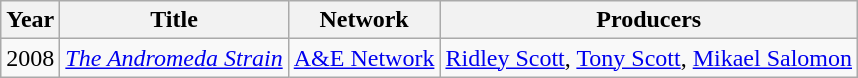<table class="wikitable">
<tr>
<th>Year</th>
<th>Title</th>
<th>Network</th>
<th>Producers</th>
</tr>
<tr>
<td>2008</td>
<td><em><a href='#'>The Andromeda Strain</a></em></td>
<td><a href='#'>A&E Network</a></td>
<td><a href='#'>Ridley Scott</a>, <a href='#'>Tony Scott</a>, <a href='#'>Mikael Salomon</a></td>
</tr>
</table>
